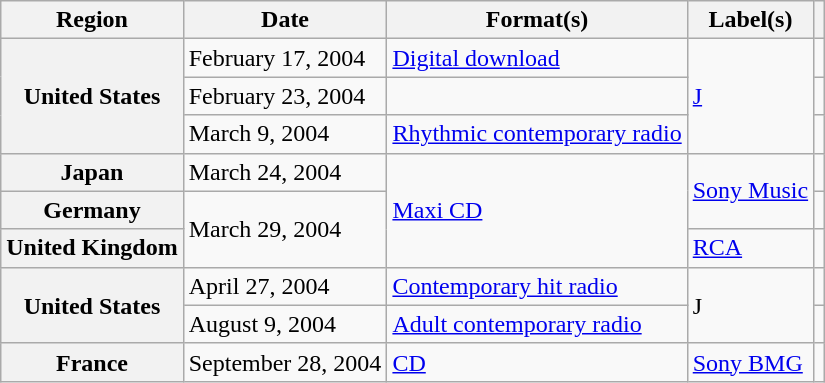<table class="wikitable plainrowheaders">
<tr>
<th scope="col">Region</th>
<th scope="col">Date</th>
<th scope="col">Format(s)</th>
<th scope="col">Label(s)</th>
<th scope="col"></th>
</tr>
<tr>
<th scope="row" rowspan="3">United States</th>
<td>February 17, 2004</td>
<td><a href='#'>Digital download</a> </td>
<td rowspan="3"><a href='#'>J</a></td>
<td></td>
</tr>
<tr>
<td>February 23, 2004</td>
<td></td>
<td></td>
</tr>
<tr>
<td>March 9, 2004</td>
<td><a href='#'>Rhythmic contemporary radio</a></td>
<td></td>
</tr>
<tr>
<th scope="row">Japan</th>
<td>March 24, 2004</td>
<td rowspan="3"><a href='#'>Maxi CD</a></td>
<td rowspan="2"><a href='#'>Sony Music</a></td>
<td></td>
</tr>
<tr>
<th scope="row">Germany</th>
<td rowspan="2">March 29, 2004</td>
<td></td>
</tr>
<tr>
<th scope="row">United Kingdom</th>
<td><a href='#'>RCA</a></td>
<td></td>
</tr>
<tr>
<th scope="row" rowspan="2">United States</th>
<td>April 27, 2004</td>
<td><a href='#'>Contemporary hit radio</a></td>
<td rowspan="2">J</td>
<td></td>
</tr>
<tr>
<td>August 9, 2004</td>
<td><a href='#'>Adult contemporary radio</a></td>
<td></td>
</tr>
<tr>
<th scope="row">France</th>
<td>September 28, 2004</td>
<td><a href='#'>CD</a></td>
<td><a href='#'>Sony BMG</a></td>
<td></td>
</tr>
</table>
